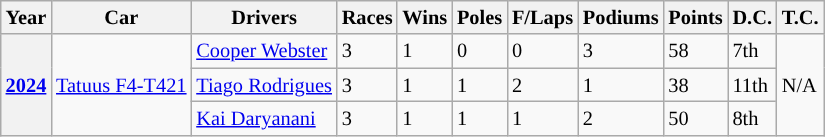<table class="wikitable" style="font-size: 85%;">
<tr>
<th>Year</th>
<th>Car</th>
<th>Drivers</th>
<th>Races</th>
<th>Wins</th>
<th>Poles</th>
<th>F/Laps</th>
<th>Podiums</th>
<th>Points</th>
<th>D.C.</th>
<th>T.C.</th>
</tr>
<tr>
<th rowspan="3"><a href='#'>2024</a></th>
<td rowspan="3"><a href='#'>Tatuus F4-T421</a></td>
<td> <a href='#'>Cooper Webster</a></td>
<td>3</td>
<td>1</td>
<td>0</td>
<td>0</td>
<td>3</td>
<td>58</td>
<td>7th</td>
<td rowspan="3">N/A</td>
</tr>
<tr>
<td> <a href='#'>Tiago Rodrigues</a></td>
<td>3</td>
<td>1</td>
<td>1</td>
<td>2</td>
<td>1</td>
<td>38</td>
<td>11th</td>
</tr>
<tr>
<td> <a href='#'>Kai Daryanani</a></td>
<td>3</td>
<td>1</td>
<td>1</td>
<td>1</td>
<td>2</td>
<td>50</td>
<td>8th</td>
</tr>
</table>
